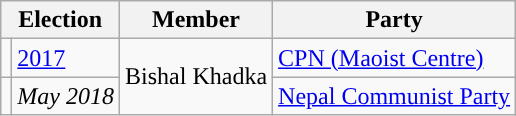<table class="wikitable">
<tr>
<th colspan="2">Election</th>
<th>Member</th>
<th>Party</th>
</tr>
<tr>
<td style="background-color:"></td>
<td><a href='#'>2017</a></td>
<td rowspan="2">Bishal Khadka</td>
<td><a href='#'>CPN (Maoist Centre)</a></td>
</tr>
<tr>
<td style="background-color:"></td>
<td><em>May 2018</em></td>
<td><a href='#'>Nepal Communist Party</a></td>
</tr>
</table>
